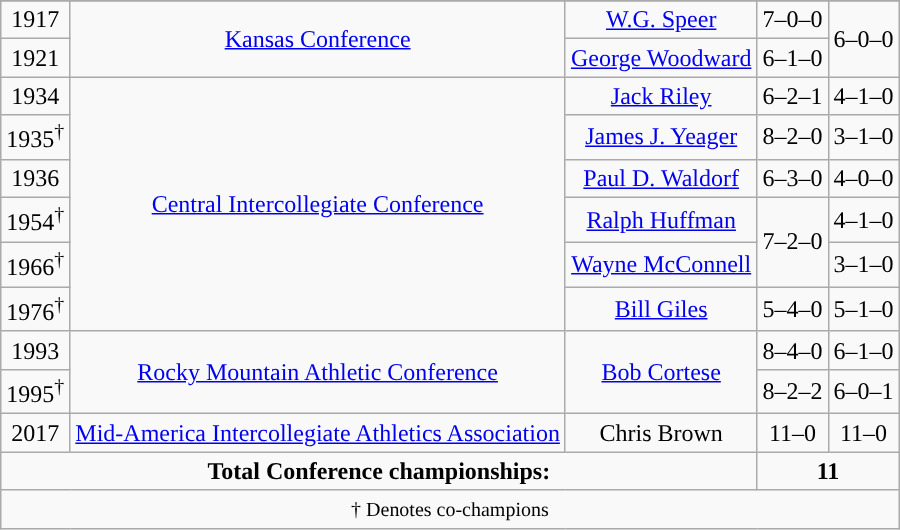<table class="wikitable" style="text-align:center">
<tr>
</tr>
<tr align="center">
<td>1917</td>
<td rowspan="2"><a href='#'>Kansas Conference</a></td>
<td><a href='#'>W.G. Speer</a></td>
<td>7–0–0</td>
<td rowspan="2">6–0–0</td>
</tr>
<tr align="center">
<td>1921</td>
<td><a href='#'>George Woodward</a></td>
<td>6–1–0</td>
</tr>
<tr align="center">
<td>1934</td>
<td rowspan="6"><a href='#'>Central Intercollegiate Conference</a></td>
<td><a href='#'>Jack Riley</a></td>
<td>6–2–1</td>
<td>4–1–0</td>
</tr>
<tr align="center">
<td>1935<sup>†</sup></td>
<td><a href='#'>James J. Yeager</a></td>
<td>8–2–0</td>
<td>3–1–0</td>
</tr>
<tr align="center">
<td>1936</td>
<td><a href='#'>Paul D. Waldorf</a></td>
<td>6–3–0</td>
<td>4–0–0</td>
</tr>
<tr align="center">
<td>1954<sup>†</sup></td>
<td><a href='#'>Ralph Huffman</a></td>
<td rowspan="2">7–2–0</td>
<td>4–1–0</td>
</tr>
<tr align="center">
<td>1966<sup>†</sup></td>
<td><a href='#'>Wayne McConnell</a></td>
<td>3–1–0</td>
</tr>
<tr align="center">
<td>1976<sup>†</sup></td>
<td><a href='#'>Bill Giles</a></td>
<td>5–4–0</td>
<td>5–1–0</td>
</tr>
<tr align="center">
<td>1993</td>
<td rowspan="2"><a href='#'>Rocky Mountain Athletic Conference</a></td>
<td rowspan="2"><a href='#'>Bob Cortese</a></td>
<td>8–4–0</td>
<td>6–1–0</td>
</tr>
<tr align="center">
<td>1995<sup>†</sup></td>
<td>8–2–2</td>
<td>6–0–1</td>
</tr>
<tr align="center">
<td>2017</td>
<td><a href='#'>Mid-America Intercollegiate Athletics Association</a></td>
<td>Chris Brown</td>
<td>11–0</td>
<td>11–0</td>
</tr>
<tr align="center">
<td colspan="3"><strong>Total Conference championships:</strong></td>
<td colspan="2"><strong>11</strong></td>
</tr>
<tr>
<td colspan=7><small>† Denotes co-champions</small></td>
</tr>
</table>
